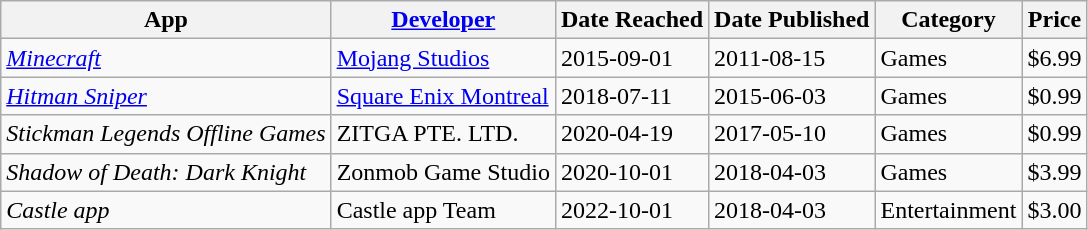<table class="wikitable sortable">
<tr>
<th>App</th>
<th><a href='#'>Developer</a></th>
<th>Date Reached</th>
<th>Date Published</th>
<th>Category</th>
<th>Price</th>
</tr>
<tr>
<td><em><a href='#'>Minecraft</a></em></td>
<td><a href='#'>Mojang Studios</a></td>
<td>2015-09-01</td>
<td>2011-08-15</td>
<td>Games</td>
<td>$6.99</td>
</tr>
<tr>
<td><em><a href='#'>Hitman Sniper</a></em></td>
<td><a href='#'>Square Enix Montreal</a></td>
<td>2018-07-11</td>
<td>2015-06-03</td>
<td>Games</td>
<td>$0.99</td>
</tr>
<tr>
<td><em>Stickman Legends Offline Games</em></td>
<td>ZITGA PTE. LTD.</td>
<td>2020-04-19</td>
<td>2017-05-10</td>
<td>Games</td>
<td>$0.99</td>
</tr>
<tr>
<td><em>Shadow of Death: Dark Knight</em></td>
<td>Zonmob Game Studio</td>
<td>2020-10-01</td>
<td>2018-04-03</td>
<td>Games</td>
<td>$3.99</td>
</tr>
<tr>
<td><em>Castle app</em></td>
<td>Castle app Team</td>
<td>2022-10-01</td>
<td>2018-04-03</td>
<td>Entertainment</td>
<td>$3.00</td>
</tr>
</table>
